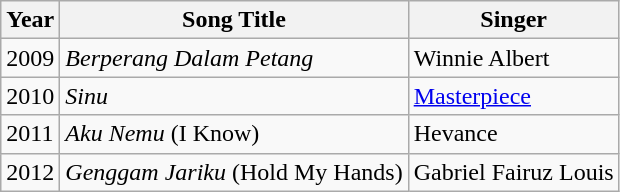<table class="wikitable">
<tr>
<th>Year</th>
<th>Song Title</th>
<th>Singer</th>
</tr>
<tr>
<td>2009</td>
<td><em>Berperang Dalam Petang</em></td>
<td>Winnie Albert</td>
</tr>
<tr>
<td>2010</td>
<td><em>Sinu</em></td>
<td><a href='#'>Masterpiece</a></td>
</tr>
<tr>
<td>2011</td>
<td><em>Aku Nemu</em> (I Know)</td>
<td>Hevance</td>
</tr>
<tr>
<td>2012</td>
<td><em>Genggam Jariku</em> (Hold My Hands)</td>
<td>Gabriel Fairuz Louis</td>
</tr>
</table>
